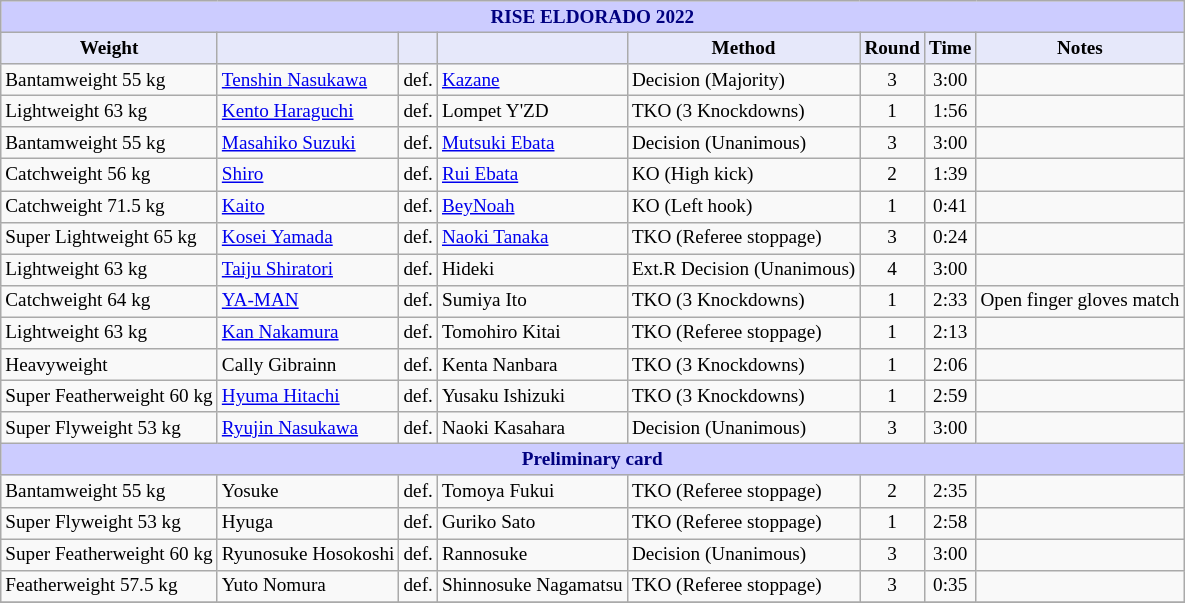<table class="wikitable" style="font-size: 80%;">
<tr>
<th colspan="8" style="background-color: #ccf; color: #000080; text-align: center;"><strong>RISE ELDORADO 2022</strong></th>
</tr>
<tr>
<th colspan="1" style="background-color: #E6E8FA; color: #000000; text-align: center;">Weight</th>
<th colspan="1" style="background-color: #E6E8FA; color: #000000; text-align: center;"></th>
<th colspan="1" style="background-color: #E6E8FA; color: #000000; text-align: center;"></th>
<th colspan="1" style="background-color: #E6E8FA; color: #000000; text-align: center;"></th>
<th colspan="1" style="background-color: #E6E8FA; color: #000000; text-align: center;">Method</th>
<th colspan="1" style="background-color: #E6E8FA; color: #000000; text-align: center;">Round</th>
<th colspan="1" style="background-color: #E6E8FA; color: #000000; text-align: center;">Time</th>
<th colspan="1" style="background-color: #E6E8FA; color: #000000; text-align: center;">Notes</th>
</tr>
<tr>
<td>Bantamweight 55 kg</td>
<td> <a href='#'>Tenshin Nasukawa</a></td>
<td align=center>def.</td>
<td> <a href='#'>Kazane</a></td>
<td>Decision (Majority)</td>
<td align=center>3</td>
<td align=center>3:00</td>
<td></td>
</tr>
<tr>
<td>Lightweight 63 kg</td>
<td> <a href='#'>Kento Haraguchi</a></td>
<td align=center>def.</td>
<td> Lompet Y'ZD</td>
<td>TKO (3 Knockdowns)</td>
<td align=center>1</td>
<td align=center>1:56</td>
<td></td>
</tr>
<tr>
<td>Bantamweight 55 kg</td>
<td> <a href='#'>Masahiko Suzuki</a></td>
<td align=center>def.</td>
<td> <a href='#'>Mutsuki Ebata</a></td>
<td>Decision (Unanimous)</td>
<td align=center>3</td>
<td align=center>3:00</td>
<td></td>
</tr>
<tr>
<td>Catchweight 56 kg</td>
<td> <a href='#'>Shiro</a></td>
<td align=center>def.</td>
<td> <a href='#'>Rui Ebata</a></td>
<td>KO (High kick)</td>
<td align=center>2</td>
<td align=center>1:39</td>
<td></td>
</tr>
<tr>
<td>Catchweight 71.5 kg</td>
<td> <a href='#'>Kaito</a></td>
<td align=center>def.</td>
<td> <a href='#'>BeyNoah</a></td>
<td>KO (Left hook)</td>
<td align=center>1</td>
<td align=center>0:41</td>
<td></td>
</tr>
<tr>
<td>Super Lightweight 65 kg</td>
<td> <a href='#'>Kosei Yamada</a></td>
<td align=center>def.</td>
<td> <a href='#'>Naoki Tanaka</a></td>
<td>TKO (Referee stoppage)</td>
<td align=center>3</td>
<td align=center>0:24</td>
<td></td>
</tr>
<tr>
<td>Lightweight 63 kg</td>
<td> <a href='#'>Taiju Shiratori</a></td>
<td align=center>def.</td>
<td> Hideki</td>
<td>Ext.R Decision (Unanimous)</td>
<td align=center>4</td>
<td align=center>3:00</td>
<td></td>
</tr>
<tr>
<td>Catchweight 64 kg</td>
<td> <a href='#'>YA-MAN</a></td>
<td align=center>def.</td>
<td> Sumiya Ito</td>
<td>TKO (3 Knockdowns)</td>
<td align=center>1</td>
<td align=center>2:33</td>
<td>Open finger gloves match</td>
</tr>
<tr>
<td>Lightweight 63 kg</td>
<td> <a href='#'>Kan Nakamura</a></td>
<td align=center>def.</td>
<td> Tomohiro Kitai</td>
<td>TKO (Referee stoppage)</td>
<td align=center>1</td>
<td align=center>2:13</td>
<td></td>
</tr>
<tr>
<td>Heavyweight</td>
<td> Cally Gibrainn</td>
<td align=center>def.</td>
<td> Kenta Nanbara</td>
<td>TKO (3 Knockdowns)</td>
<td align=center>1</td>
<td align=center>2:06</td>
<td></td>
</tr>
<tr>
<td>Super Featherweight 60 kg</td>
<td> <a href='#'>Hyuma Hitachi</a></td>
<td align=center>def.</td>
<td> Yusaku Ishizuki</td>
<td>TKO (3 Knockdowns)</td>
<td align=center>1</td>
<td align=center>2:59</td>
<td></td>
</tr>
<tr>
<td>Super Flyweight 53 kg</td>
<td> <a href='#'>Ryujin Nasukawa</a></td>
<td align=center>def.</td>
<td> Naoki Kasahara</td>
<td>Decision (Unanimous)</td>
<td align=center>3</td>
<td align=center>3:00</td>
<td></td>
</tr>
<tr>
<th colspan="8" style="background-color: #ccf; color: #000080; text-align: center;"><strong>Preliminary card</strong></th>
</tr>
<tr>
<td>Bantamweight 55 kg</td>
<td> Yosuke</td>
<td align=center>def.</td>
<td> Tomoya Fukui</td>
<td>TKO (Referee stoppage)</td>
<td align=center>2</td>
<td align=center>2:35</td>
<td></td>
</tr>
<tr>
<td>Super Flyweight 53 kg</td>
<td> Hyuga</td>
<td align=center>def.</td>
<td> Guriko Sato</td>
<td>TKO (Referee stoppage)</td>
<td align=center>1</td>
<td align=center>2:58</td>
<td></td>
</tr>
<tr>
<td>Super Featherweight 60 kg</td>
<td> Ryunosuke Hosokoshi</td>
<td align=center>def.</td>
<td> Rannosuke</td>
<td>Decision (Unanimous)</td>
<td align=center>3</td>
<td align=center>3:00</td>
<td></td>
</tr>
<tr>
<td>Featherweight 57.5 kg</td>
<td> Yuto Nomura</td>
<td align=center>def.</td>
<td> Shinnosuke Nagamatsu</td>
<td>TKO (Referee stoppage)</td>
<td align=center>3</td>
<td align=center>0:35</td>
<td></td>
</tr>
<tr>
</tr>
</table>
